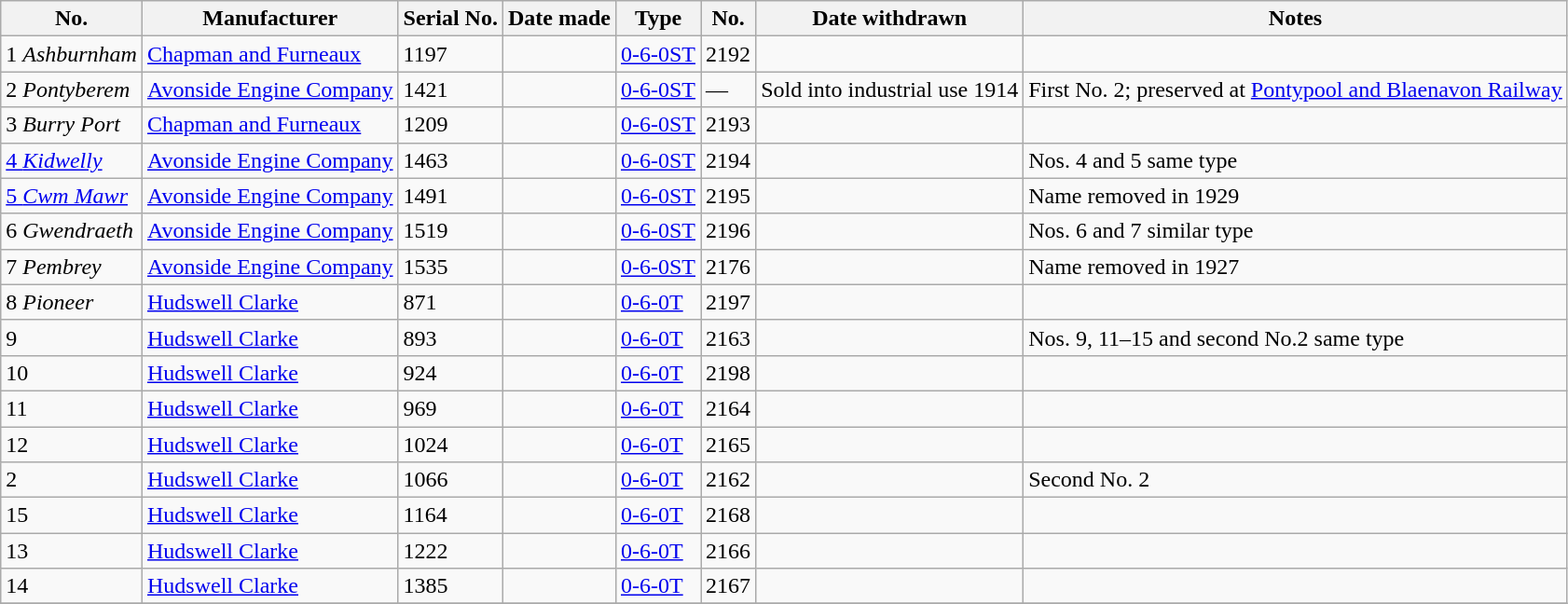<table class="wikitable sortable">
<tr>
<th> No.</th>
<th>Manufacturer</th>
<th>Serial No.</th>
<th>Date made</th>
<th>Type</th>
<th> No.</th>
<th>Date withdrawn</th>
<th>Notes</th>
</tr>
<tr>
<td>1 <em>Ashburnham</em></td>
<td><a href='#'>Chapman and Furneaux</a></td>
<td>1197</td>
<td></td>
<td><a href='#'>0-6-0ST</a></td>
<td>2192</td>
<td></td>
<td></td>
</tr>
<tr>
<td>2 <em>Pontyberem</em></td>
<td><a href='#'>Avonside Engine Company</a></td>
<td>1421</td>
<td></td>
<td><a href='#'>0-6-0ST</a></td>
<td>—</td>
<td>Sold into industrial use 1914</td>
<td>First No. 2; preserved at <a href='#'>Pontypool and Blaenavon Railway</a></td>
</tr>
<tr>
<td>3 <em>Burry Port</em></td>
<td><a href='#'>Chapman and Furneaux</a></td>
<td>1209</td>
<td></td>
<td><a href='#'>0-6-0ST</a></td>
<td>2193</td>
<td></td>
<td></td>
</tr>
<tr>
<td><a href='#'>4 <em>Kidwelly</em></a></td>
<td><a href='#'>Avonside Engine Company</a></td>
<td>1463</td>
<td></td>
<td><a href='#'>0-6-0ST</a></td>
<td>2194</td>
<td></td>
<td>Nos. 4 and 5 same type</td>
</tr>
<tr>
<td><a href='#'>5 <em>Cwm Mawr</em></a></td>
<td><a href='#'>Avonside Engine Company</a></td>
<td>1491</td>
<td></td>
<td><a href='#'>0-6-0ST</a></td>
<td>2195</td>
<td></td>
<td>Name removed in 1929</td>
</tr>
<tr>
<td>6 <em>Gwendraeth</em></td>
<td><a href='#'>Avonside Engine Company</a></td>
<td>1519</td>
<td></td>
<td><a href='#'>0-6-0ST</a></td>
<td>2196</td>
<td></td>
<td>Nos. 6 and 7 similar type</td>
</tr>
<tr>
<td>7 <em> Pembrey</em></td>
<td><a href='#'>Avonside Engine Company</a></td>
<td>1535</td>
<td></td>
<td><a href='#'>0-6-0ST</a></td>
<td>2176</td>
<td></td>
<td>Name removed in 1927 </td>
</tr>
<tr>
<td>8 <em>Pioneer</em></td>
<td><a href='#'>Hudswell Clarke</a></td>
<td>871</td>
<td></td>
<td><a href='#'>0-6-0T</a></td>
<td>2197</td>
<td></td>
<td></td>
</tr>
<tr>
<td>9</td>
<td><a href='#'>Hudswell Clarke</a></td>
<td>893</td>
<td></td>
<td><a href='#'>0-6-0T</a></td>
<td>2163</td>
<td></td>
<td>Nos. 9, 11–15 and second No.2 same type</td>
</tr>
<tr>
<td>10</td>
<td><a href='#'>Hudswell Clarke</a></td>
<td>924</td>
<td></td>
<td><a href='#'>0-6-0T</a></td>
<td>2198</td>
<td></td>
<td></td>
</tr>
<tr>
<td>11</td>
<td><a href='#'>Hudswell Clarke</a></td>
<td>969</td>
<td></td>
<td><a href='#'>0-6-0T</a></td>
<td>2164</td>
<td></td>
<td></td>
</tr>
<tr>
<td>12</td>
<td><a href='#'>Hudswell Clarke</a></td>
<td>1024</td>
<td></td>
<td><a href='#'>0-6-0T</a></td>
<td>2165</td>
<td></td>
<td></td>
</tr>
<tr>
<td>2</td>
<td><a href='#'>Hudswell Clarke</a></td>
<td>1066</td>
<td></td>
<td><a href='#'>0-6-0T</a></td>
<td>2162</td>
<td></td>
<td>Second No. 2 </td>
</tr>
<tr>
<td>15</td>
<td><a href='#'>Hudswell Clarke</a></td>
<td>1164</td>
<td></td>
<td><a href='#'>0-6-0T</a></td>
<td>2168</td>
<td></td>
<td></td>
</tr>
<tr>
<td>13</td>
<td><a href='#'>Hudswell Clarke</a></td>
<td>1222</td>
<td></td>
<td><a href='#'>0-6-0T</a></td>
<td>2166</td>
<td></td>
<td></td>
</tr>
<tr>
<td>14</td>
<td><a href='#'>Hudswell Clarke</a></td>
<td>1385</td>
<td></td>
<td><a href='#'>0-6-0T</a></td>
<td>2167</td>
<td></td>
<td></td>
</tr>
<tr>
</tr>
</table>
